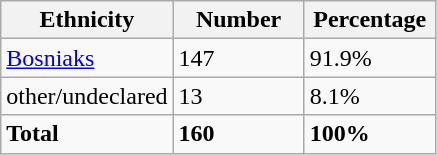<table class="wikitable">
<tr>
<th width="100px">Ethnicity</th>
<th width="80px">Number</th>
<th width="80px">Percentage</th>
</tr>
<tr>
<td><a href='#'>Bosniaks</a></td>
<td>147</td>
<td>91.9%</td>
</tr>
<tr>
<td>other/undeclared</td>
<td>13</td>
<td>8.1%</td>
</tr>
<tr>
<td><strong>Total</strong></td>
<td><strong>160</strong></td>
<td><strong>100%</strong></td>
</tr>
</table>
